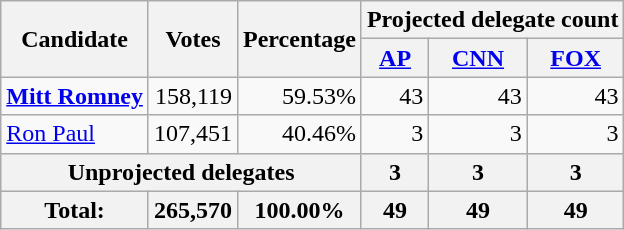<table class="wikitable" style="text-align:right;">
<tr>
<th rowspan="2">Candidate</th>
<th rowspan="2">Votes</th>
<th rowspan="2">Percentage</th>
<th colspan="3">Projected delegate count</th>
</tr>
<tr>
<th><a href='#'>AP</a></th>
<th><a href='#'>CNN</a><br></th>
<th><a href='#'>FOX</a><br></th>
</tr>
<tr>
<td style="text-align:left;"> <strong><a href='#'>Mitt Romney</a></strong></td>
<td>158,119</td>
<td>59.53%</td>
<td>43</td>
<td>43</td>
<td>43</td>
</tr>
<tr>
<td style="text-align:left;"><a href='#'>Ron Paul</a></td>
<td>107,451</td>
<td>40.46%</td>
<td>3</td>
<td>3</td>
<td>3</td>
</tr>
<tr style="background:#eee;">
<th colspan="3">Unprojected delegates</th>
<th>3</th>
<th>3</th>
<th>3</th>
</tr>
<tr style="background:#eee;">
<th>Total:</th>
<th>265,570</th>
<th>100.00%</th>
<th>49</th>
<th>49</th>
<th>49</th>
</tr>
</table>
